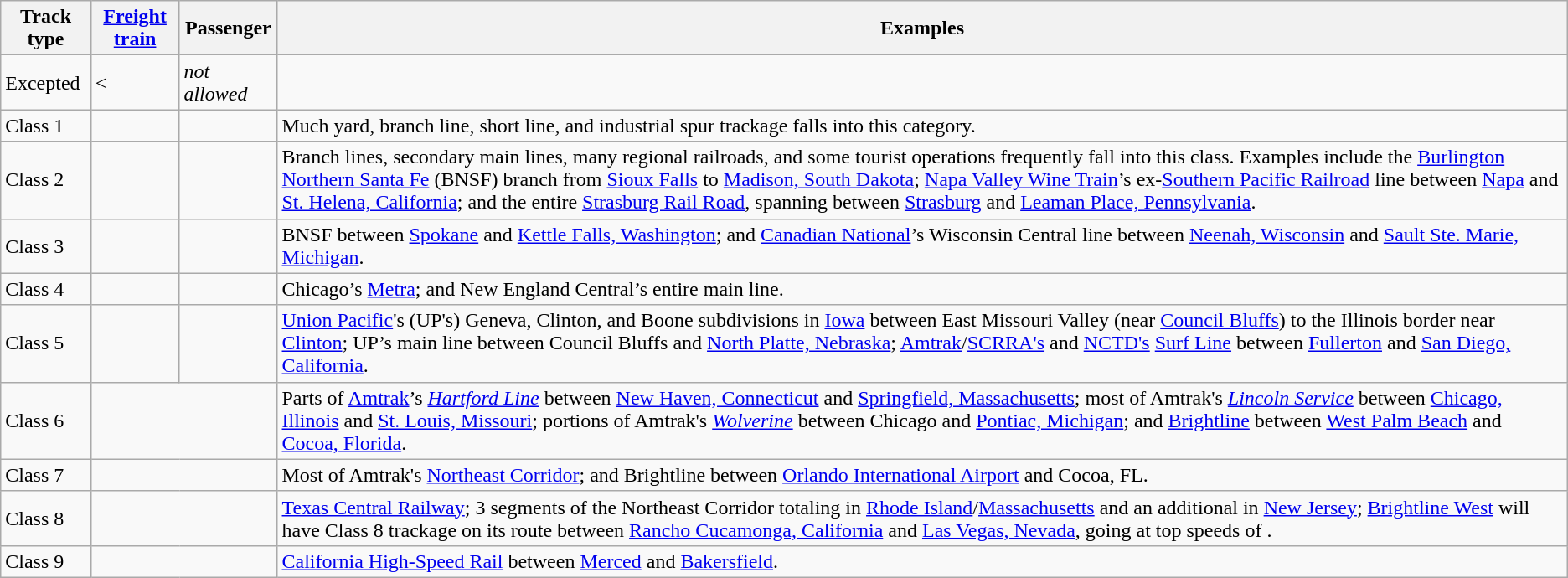<table class="wikitable">
<tr>
<th>Track type</th>
<th><a href='#'>Freight train</a></th>
<th>Passenger</th>
<th>Examples</th>
</tr>
<tr>
<td>Excepted</td>
<td><</td>
<td><em>not allowed</em></td>
<td></td>
</tr>
<tr>
<td>Class 1</td>
<td></td>
<td></td>
<td>Much yard, branch line, short line, and industrial spur trackage falls into this category.</td>
</tr>
<tr>
<td>Class 2</td>
<td></td>
<td></td>
<td>Branch lines, secondary main lines, many regional railroads, and some tourist operations frequently fall into this class. Examples include the <a href='#'>Burlington Northern Santa Fe</a> (BNSF) branch from <a href='#'>Sioux Falls</a> to <a href='#'>Madison, South Dakota</a>; <a href='#'>Napa Valley Wine Train</a>’s  ex-<a href='#'>Southern Pacific Railroad</a> line between <a href='#'>Napa</a> and <a href='#'>St. Helena, California</a>; and the entire <a href='#'>Strasburg Rail Road</a>, spanning  between <a href='#'>Strasburg</a> and <a href='#'>Leaman Place, Pennsylvania</a>.</td>
</tr>
<tr>
<td>Class 3</td>
<td></td>
<td></td>
<td>BNSF between <a href='#'>Spokane</a> and <a href='#'>Kettle Falls, Washington</a>; and <a href='#'>Canadian National</a>’s Wisconsin Central line between <a href='#'>Neenah, Wisconsin</a> and <a href='#'>Sault Ste. Marie, Michigan</a>.</td>
</tr>
<tr>
<td>Class 4</td>
<td></td>
<td></td>
<td>Chicago’s <a href='#'>Metra</a>; and New England Central’s entire main line.</td>
</tr>
<tr>
<td>Class 5</td>
<td></td>
<td></td>
<td><a href='#'>Union Pacific</a>'s (UP's) Geneva, Clinton, and Boone subdivisions in <a href='#'>Iowa</a> between East Missouri Valley (near <a href='#'>Council Bluffs</a>) to the Illinois border near <a href='#'>Clinton</a>; UP’s main line between Council Bluffs and <a href='#'>North Platte, Nebraska</a>; <a href='#'>Amtrak</a>/<a href='#'>SCRRA's</a> and <a href='#'>NCTD's</a> <a href='#'>Surf Line</a> between <a href='#'>Fullerton</a> and <a href='#'>San Diego, California</a>.</td>
</tr>
<tr>
<td>Class 6</td>
<td colspan="2" align="center"></td>
<td>Parts of <a href='#'>Amtrak</a>’s <em><a href='#'>Hartford Line</a></em> between <a href='#'>New Haven, Connecticut</a> and <a href='#'>Springfield, Massachusetts</a>; most of Amtrak's <em><a href='#'>Lincoln Service</a></em> between <a href='#'>Chicago, Illinois</a> and <a href='#'>St. Louis, Missouri</a>; portions of Amtrak's <em><a href='#'>Wolverine</a></em> between Chicago and <a href='#'>Pontiac, Michigan</a>; and <a href='#'>Brightline</a> between <a href='#'>West Palm Beach</a> and <a href='#'>Cocoa, Florida</a>.</td>
</tr>
<tr>
<td>Class 7</td>
<td colspan="2" align="center"></td>
<td>Most of Amtrak's <a href='#'>Northeast Corridor</a>; and Brightline between <a href='#'>Orlando International Airport</a> and Cocoa, FL.</td>
</tr>
<tr>
<td>Class 8</td>
<td colspan="2" align="center"></td>
<td><a href='#'>Texas Central Railway</a>; 3 segments of the Northeast Corridor totaling  in <a href='#'>Rhode Island</a>/<a href='#'>Massachusetts</a> and an additional  in <a href='#'>New Jersey</a>; <a href='#'>Brightline West</a> will have Class 8 trackage on its  route between <a href='#'>Rancho Cucamonga, California</a> and <a href='#'>Las Vegas, Nevada</a>, going at top speeds of .</td>
</tr>
<tr>
<td>Class 9</td>
<td colspan="2" align="center"></td>
<td><a href='#'>California High-Speed Rail</a> between <a href='#'>Merced</a> and <a href='#'>Bakersfield</a>.</td>
</tr>
</table>
